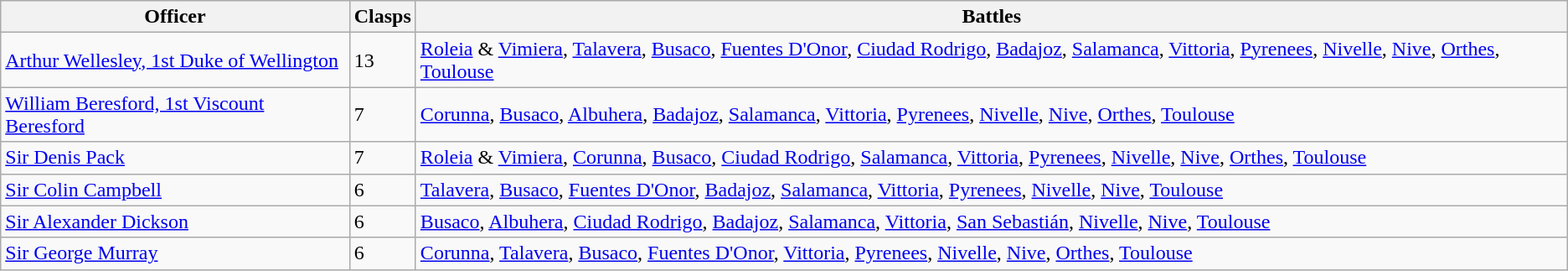<table class="wikitable">
<tr>
<th style=>Officer</th>
<th style=>Clasps</th>
<th style=>Battles</th>
</tr>
<tr>
<td><a href='#'>Arthur Wellesley, 1st Duke of Wellington</a></td>
<td>13</td>
<td><a href='#'>Roleia</a> & <a href='#'>Vimiera</a>, <a href='#'>Talavera</a>, <a href='#'>Busaco</a>, <a href='#'>Fuentes D'Onor</a>, <a href='#'>Ciudad Rodrigo</a>, <a href='#'>Badajoz</a>, <a href='#'>Salamanca</a>, <a href='#'>Vittoria</a>, <a href='#'>Pyrenees</a>, <a href='#'>Nivelle</a>, <a href='#'>Nive</a>, <a href='#'>Orthes</a>, <a href='#'>Toulouse</a></td>
</tr>
<tr>
<td><a href='#'>William Beresford, 1st Viscount Beresford</a></td>
<td>7</td>
<td><a href='#'>Corunna</a>, <a href='#'>Busaco</a>, <a href='#'>Albuhera</a>, <a href='#'>Badajoz</a>, <a href='#'>Salamanca</a>, <a href='#'>Vittoria</a>, <a href='#'>Pyrenees</a>, <a href='#'>Nivelle</a>, <a href='#'>Nive</a>, <a href='#'>Orthes</a>, <a href='#'>Toulouse</a></td>
</tr>
<tr>
<td><a href='#'>Sir Denis Pack</a></td>
<td>7</td>
<td><a href='#'>Roleia</a> & <a href='#'>Vimiera</a>, <a href='#'>Corunna</a>, <a href='#'>Busaco</a>, <a href='#'>Ciudad Rodrigo</a>, <a href='#'>Salamanca</a>, <a href='#'>Vittoria</a>, <a href='#'>Pyrenees</a>, <a href='#'>Nivelle</a>, <a href='#'>Nive</a>, <a href='#'>Orthes</a>, <a href='#'>Toulouse</a></td>
</tr>
<tr>
<td><a href='#'>Sir Colin Campbell</a></td>
<td>6</td>
<td><a href='#'>Talavera</a>, <a href='#'>Busaco</a>, <a href='#'>Fuentes D'Onor</a>, <a href='#'>Badajoz</a>, <a href='#'>Salamanca</a>, <a href='#'>Vittoria</a>, <a href='#'>Pyrenees</a>, <a href='#'>Nivelle</a>, <a href='#'>Nive</a>, <a href='#'>Toulouse</a></td>
</tr>
<tr>
<td><a href='#'>Sir Alexander Dickson</a></td>
<td>6</td>
<td><a href='#'>Busaco</a>, <a href='#'>Albuhera</a>, <a href='#'>Ciudad Rodrigo</a>, <a href='#'>Badajoz</a>, <a href='#'>Salamanca</a>, <a href='#'>Vittoria</a>, <a href='#'>San Sebastián</a>, <a href='#'>Nivelle</a>, <a href='#'>Nive</a>, <a href='#'>Toulouse</a></td>
</tr>
<tr>
<td><a href='#'>Sir George Murray</a></td>
<td>6</td>
<td><a href='#'>Corunna</a>, <a href='#'>Talavera</a>, <a href='#'>Busaco</a>, <a href='#'>Fuentes D'Onor</a>, <a href='#'>Vittoria</a>, <a href='#'>Pyrenees</a>, <a href='#'>Nivelle</a>, <a href='#'>Nive</a>, <a href='#'>Orthes</a>, <a href='#'>Toulouse</a></td>
</tr>
</table>
